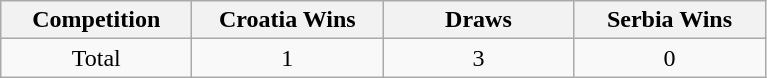<table class="wikitable" style="text-align:center">
<tr>
<th width=120>Competition</th>
<th width=120>Croatia Wins</th>
<th width=120>Draws</th>
<th width=120>Serbia Wins</th>
</tr>
<tr>
<td>Total</td>
<td>1</td>
<td>3</td>
<td>0</td>
</tr>
</table>
